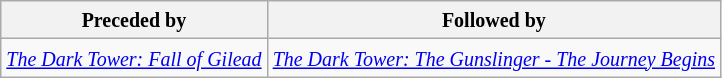<table class="wikitable">
<tr>
<th><small><strong>Preceded by</strong></small></th>
<th><small><strong>Followed by</strong></small></th>
</tr>
<tr>
<td><small><em><a href='#'>The Dark Tower: Fall of Gilead</a></em></small></td>
<td><small><em><a href='#'>The Dark Tower: The Gunslinger - The Journey Begins</a></em></small></td>
</tr>
</table>
